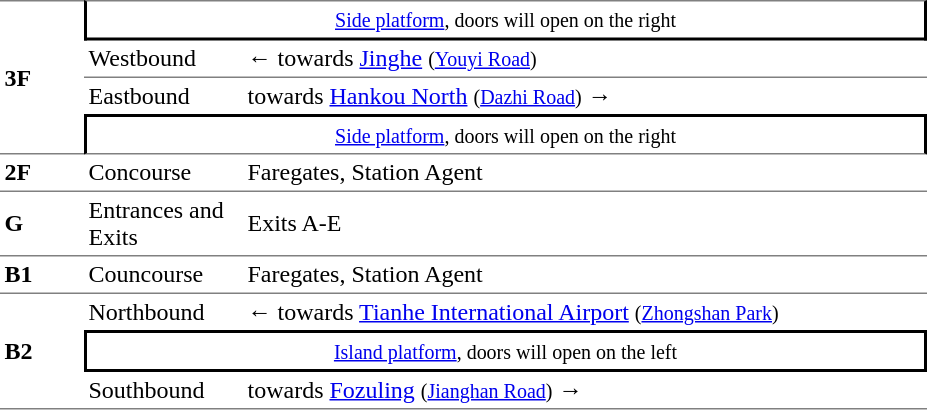<table table border=0 cellspacing=0 cellpadding=3>
<tr>
<td style="border-top:solid 1px gray;border-bottom:solid 1px gray;" rowspan=4><strong>3F</strong></td>
<td style="border-top:solid 1px gray;border-right:solid 2px black;border-left:solid 2px black;border-bottom:solid 2px black;text-align:center;" colspan=2><small><a href='#'>Side platform</a>, doors will open on the right</small></td>
</tr>
<tr>
<td>Westbound</td>
<td>←  towards <a href='#'>Jinghe</a> <small>(<a href='#'>Youyi Road</a>)</small></td>
</tr>
<tr>
<td style="border-top:solid 1px gray;">Eastbound</td>
<td style="border-top:solid 1px gray;"> towards <a href='#'>Hankou North</a> <small>(<a href='#'>Dazhi Road</a>)</small> →</td>
</tr>
<tr>
<td style="border-top:solid 2px black;border-right:solid 2px black;border-left:solid 2px black;border-bottom:solid 1px gray;text-align:center;" colspan=2><small><a href='#'>Side platform</a>, doors will open on the right</small></td>
</tr>
<tr>
<td style="border-bottom:solid 1px gray;"><strong>2F</strong></td>
<td style="border-bottom:solid 1px gray;" width=100>Concourse</td>
<td style="border-bottom:solid 1px gray;" width=450>Faregates, Station Agent</td>
</tr>
<tr>
<td style="border-bottom:solid 1px gray;" width=50><strong>G</strong></td>
<td style="border-bottom:solid 1px gray;" width=100>Entrances and Exits</td>
<td style="border-bottom:solid 1px gray;" width=450>Exits A-E</td>
</tr>
<tr>
<td style="border-bottom:solid 1px gray;" width=50><strong>B1</strong></td>
<td style="border-bottom:solid 1px gray;" width=100>Councourse</td>
<td style="border-bottom:solid 1px gray;" width=450>Faregates, Station Agent</td>
</tr>
<tr>
<td style="border-bottom:solid 1px gray;" rowspan=3><strong>B2</strong></td>
<td>Northbound</td>
<td>←  towards <a href='#'>Tianhe International Airport</a> <small>(<a href='#'>Zhongshan Park</a>)</small></td>
</tr>
<tr>
<td style="border-right:solid 2px black;border-left:solid 2px black;border-top:solid 2px black;border-bottom:solid 2px black;text-align:center;" colspan=2><small><a href='#'>Island platform</a>, doors will open on the left</small></td>
</tr>
<tr>
<td style="border-bottom:solid 1px gray;">Southbound</td>
<td style="border-bottom:solid 1px gray;"> towards <a href='#'>Fozuling</a> <small>(<a href='#'>Jianghan Road</a>)</small> →</td>
</tr>
<tr>
</tr>
</table>
